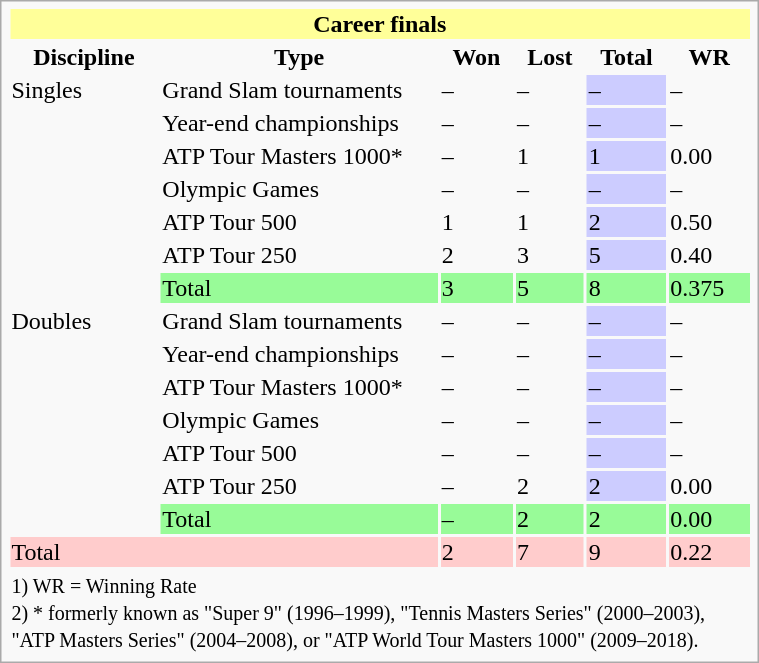<table class="infobox vcard vevent" style="width:40%;">
<tr bgcolor=FFFF99>
<th colspan=6>Career finals</th>
</tr>
<tr>
<th>Discipline</th>
<th>Type</th>
<th>Won</th>
<th>Lost</th>
<th>Total</th>
<th>WR</th>
</tr>
<tr>
<td rowspan=7>Singles</td>
<td>Grand Slam tournaments</td>
<td>–</td>
<td>–</td>
<td bgcolor=CCCCFF>–</td>
<td>–</td>
</tr>
<tr>
<td>Year-end championships</td>
<td>–</td>
<td>–</td>
<td bgcolor=CCCCFF>–</td>
<td>–</td>
</tr>
<tr>
<td>ATP Tour Masters 1000*</td>
<td>–</td>
<td>1</td>
<td bgcolor=CCCCFF>1</td>
<td>0.00</td>
</tr>
<tr>
<td>Olympic Games</td>
<td>–</td>
<td>–</td>
<td bgcolor=CCCCFF>–</td>
<td>–</td>
</tr>
<tr>
<td>ATP Tour 500</td>
<td>1</td>
<td>1</td>
<td bgcolor=CCCCFF>2</td>
<td>0.50</td>
</tr>
<tr>
<td>ATP Tour 250</td>
<td>2</td>
<td>3</td>
<td bgcolor=CCCCFF>5</td>
<td>0.40</td>
</tr>
<tr bgcolor=98fb98>
<td>Total</td>
<td>3</td>
<td>5</td>
<td>8</td>
<td>0.375</td>
</tr>
<tr>
<td rowspan=7>Doubles</td>
<td>Grand Slam tournaments</td>
<td>–</td>
<td>–</td>
<td bgcolor=CCCCFF>–</td>
<td>–</td>
</tr>
<tr>
<td>Year-end championships</td>
<td>–</td>
<td>–</td>
<td bgcolor=CCCCFF>–</td>
<td>–</td>
</tr>
<tr>
<td>ATP Tour Masters 1000*</td>
<td>–</td>
<td>–</td>
<td bgcolor=CCCCFF>–</td>
<td>–</td>
</tr>
<tr>
<td>Olympic Games</td>
<td>–</td>
<td>–</td>
<td bgcolor=CCCCFF>–</td>
<td>–</td>
</tr>
<tr>
<td>ATP Tour 500</td>
<td>–</td>
<td>–</td>
<td bgcolor=CCCCFF>–</td>
<td>–</td>
</tr>
<tr>
<td>ATP Tour 250</td>
<td>–</td>
<td>2</td>
<td bgcolor=CCCCFF>2</td>
<td>0.00</td>
</tr>
<tr bgcolor=98fb98>
<td>Total</td>
<td>–</td>
<td>2</td>
<td>2</td>
<td>0.00</td>
</tr>
<tr bgcolor=FFCCCC>
<td colspan=2>Total</td>
<td>2</td>
<td>7</td>
<td>9</td>
<td>0.22</td>
</tr>
<tr>
<td colspan=6><small>1) WR = Winning Rate <br>2) * formerly known as "Super 9" (1996–1999), "Tennis Masters Series" (2000–2003), "ATP Masters Series" (2004–2008), or "ATP World Tour Masters 1000" (2009–2018).</small></td>
</tr>
</table>
